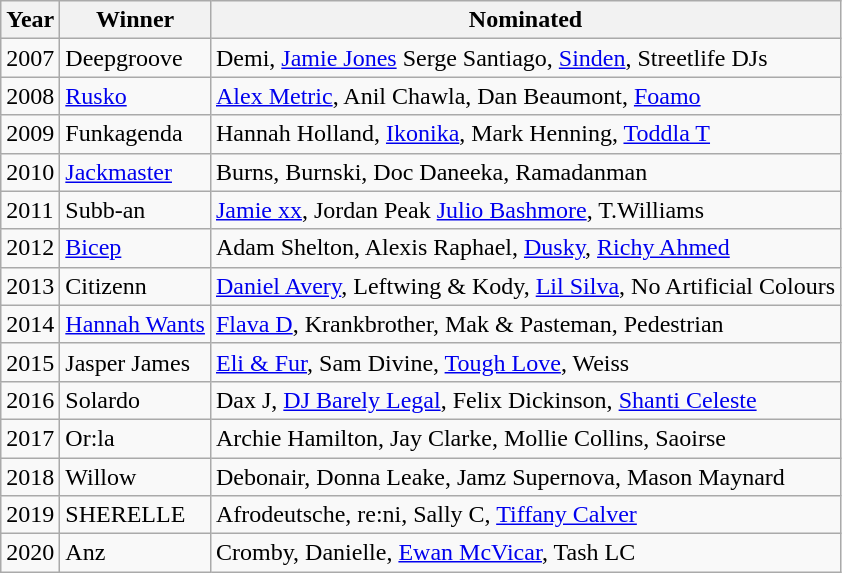<table class="wikitable">
<tr>
<th>Year</th>
<th>Winner</th>
<th>Nominated</th>
</tr>
<tr>
<td>2007</td>
<td>Deepgroove</td>
<td>Demi, <a href='#'>Jamie Jones</a> Serge Santiago, <a href='#'>Sinden</a>, Streetlife DJs</td>
</tr>
<tr>
<td>2008</td>
<td><a href='#'>Rusko</a></td>
<td><a href='#'>Alex Metric</a>, Anil Chawla, Dan Beaumont, <a href='#'>Foamo</a></td>
</tr>
<tr>
<td>2009</td>
<td>Funkagenda</td>
<td>Hannah Holland, <a href='#'>Ikonika</a>, Mark Henning, <a href='#'>Toddla T</a></td>
</tr>
<tr>
<td>2010</td>
<td><a href='#'>Jackmaster</a></td>
<td>Burns, Burnski, Doc Daneeka, Ramadanman</td>
</tr>
<tr>
<td>2011</td>
<td>Subb-an</td>
<td><a href='#'>Jamie xx</a>, Jordan Peak <a href='#'>Julio Bashmore</a>, T.Williams</td>
</tr>
<tr>
<td>2012</td>
<td><a href='#'>Bicep</a></td>
<td>Adam Shelton, Alexis Raphael, <a href='#'>Dusky</a>, <a href='#'>Richy Ahmed</a></td>
</tr>
<tr>
<td>2013</td>
<td>Citizenn</td>
<td><a href='#'>Daniel Avery</a>, Leftwing & Kody, <a href='#'>Lil Silva</a>, No Artificial Colours</td>
</tr>
<tr>
<td>2014</td>
<td><a href='#'>Hannah Wants</a></td>
<td><a href='#'>Flava D</a>, Krankbrother, Mak & Pasteman, Pedestrian</td>
</tr>
<tr>
<td>2015</td>
<td>Jasper James</td>
<td><a href='#'>Eli & Fur</a>, Sam Divine, <a href='#'>Tough Love</a>, Weiss</td>
</tr>
<tr>
<td>2016</td>
<td>Solardo</td>
<td>Dax J, <a href='#'>DJ Barely Legal</a>, Felix Dickinson, <a href='#'>Shanti Celeste</a></td>
</tr>
<tr>
<td>2017</td>
<td>Or:la</td>
<td>Archie Hamilton, Jay Clarke, Mollie Collins, Saoirse</td>
</tr>
<tr>
<td>2018</td>
<td>Willow</td>
<td>Debonair, Donna Leake, Jamz Supernova, Mason Maynard</td>
</tr>
<tr>
<td>2019</td>
<td>SHERELLE</td>
<td>Afrodeutsche, re:ni, Sally C, <a href='#'>Tiffany Calver</a></td>
</tr>
<tr>
<td>2020</td>
<td>Anz</td>
<td>Cromby, Danielle, <a href='#'>Ewan McVicar</a>, Tash LC</td>
</tr>
</table>
